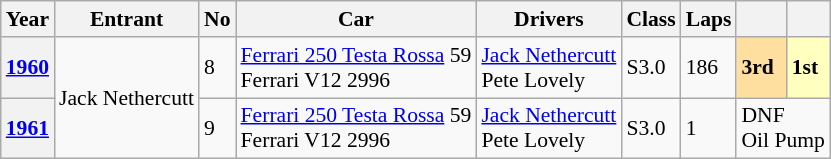<table class="wikitable" style="font-size:90%">
<tr>
<th>Year</th>
<th>Entrant</th>
<th>No</th>
<th>Car</th>
<th>Drivers</th>
<th>Class</th>
<th>Laps</th>
<th></th>
<th></th>
</tr>
<tr>
<th><a href='#'>1960</a></th>
<td rowspan="2"> Jack Nethercutt</td>
<td>8</td>
<td><a href='#'>Ferrari 250 Testa Rossa</a> 59<br>Ferrari V12 2996</td>
<td> <a href='#'>Jack Nethercutt</a><br> Pete Lovely</td>
<td>S3.0</td>
<td>186</td>
<td style="background:#FFDF9F;"><strong>3rd</strong></td>
<td style="background:#FFFFBF;"><strong>1st</strong></td>
</tr>
<tr>
<th><a href='#'>1961</a></th>
<td>9</td>
<td><a href='#'>Ferrari 250 Testa Rossa</a> 59<br>Ferrari V12 2996</td>
<td> <a href='#'>Jack Nethercutt</a><br> Pete Lovely</td>
<td>S3.0</td>
<td>1</td>
<td colspan="2">DNF<br>Oil Pump</td>
</tr>
</table>
